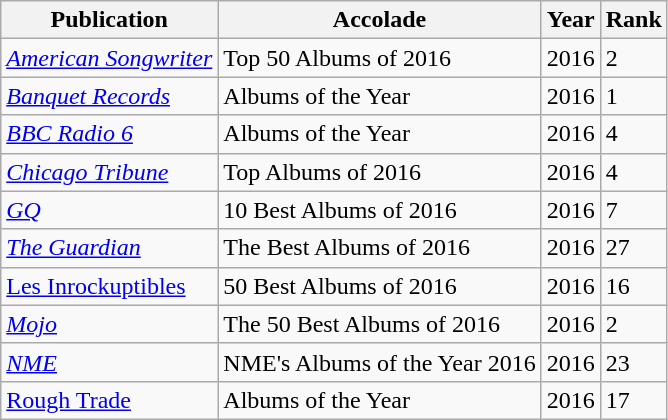<table class="sortable wikitable">
<tr>
<th scope="col">Publication</th>
<th scope="col">Accolade</th>
<th scope="col">Year</th>
<th scope="col">Rank</th>
</tr>
<tr>
<td scope="row"><em><a href='#'>American Songwriter</a></em></td>
<td>Top 50 Albums of 2016</td>
<td>2016</td>
<td>2</td>
</tr>
<tr>
<td scope="row"><em><a href='#'>Banquet Records</a></em></td>
<td>Albums of the Year</td>
<td>2016</td>
<td>1</td>
</tr>
<tr>
<td scope="row"><em><a href='#'>BBC Radio 6</a></em></td>
<td>Albums of the Year</td>
<td>2016</td>
<td>4</td>
</tr>
<tr>
<td scope="row"><em><a href='#'>Chicago Tribune</a></em></td>
<td>Top Albums of 2016</td>
<td>2016</td>
<td>4</td>
</tr>
<tr>
<td scope="row"><em><a href='#'>GQ</a></em></td>
<td>10 Best Albums of 2016</td>
<td>2016</td>
<td>7</td>
</tr>
<tr>
<td scope="row"><em><a href='#'>The Guardian</a></em></td>
<td>The Best Albums of 2016</td>
<td>2016</td>
<td>27</td>
</tr>
<tr>
<td scope="row"><a href='#'>Les Inrockuptibles</a></td>
<td>50 Best Albums of 2016</td>
<td>2016</td>
<td>16</td>
</tr>
<tr>
<td scope="row"><em><a href='#'>Mojo</a></em></td>
<td>The 50 Best Albums of 2016</td>
<td>2016</td>
<td>2</td>
</tr>
<tr>
<td scope="row"><em><a href='#'>NME</a></em></td>
<td>NME's Albums of the Year 2016</td>
<td>2016</td>
<td>23</td>
</tr>
<tr>
<td scope="row"><a href='#'>Rough Trade</a></td>
<td>Albums of the Year</td>
<td>2016</td>
<td>17</td>
</tr>
</table>
